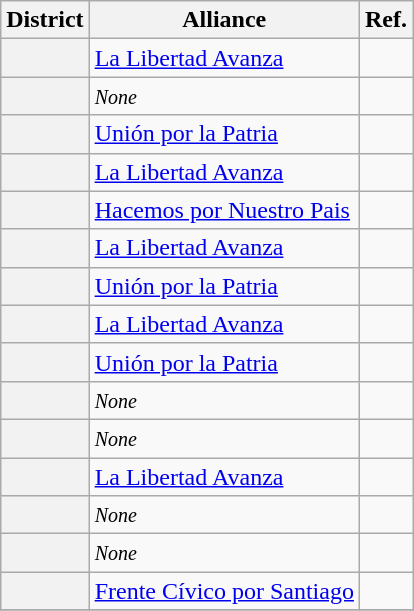<table class="wikitable sortable">
<tr>
<th>District</th>
<th>Alliance</th>
<th>Ref.</th>
</tr>
<tr>
<th></th>
<td><a href='#'>La Libertad Avanza</a></td>
<td></td>
</tr>
<tr>
<th></th>
<td><em><small>None</small></em></td>
<td></td>
</tr>
<tr>
<th></th>
<td><a href='#'>Unión por la Patria</a></td>
<td></td>
</tr>
<tr>
<th></th>
<td><a href='#'>La Libertad Avanza</a></td>
<td></td>
</tr>
<tr>
<th></th>
<td><a href='#'>Hacemos por Nuestro Pais</a></td>
<td></td>
</tr>
<tr>
<th></th>
<td><a href='#'>La Libertad Avanza</a></td>
<td></td>
</tr>
<tr>
<th></th>
<td><a href='#'>Unión por la Patria</a></td>
<td></td>
</tr>
<tr>
<th></th>
<td><a href='#'>La Libertad Avanza</a></td>
<td></td>
</tr>
<tr>
<th></th>
<td><a href='#'>Unión por la Patria</a></td>
<td></td>
</tr>
<tr>
<th></th>
<td><em><small>None</small></em></td>
<td></td>
</tr>
<tr>
<th></th>
<td><em><small>None</small></em></td>
<td></td>
</tr>
<tr>
<th></th>
<td><a href='#'>La Libertad Avanza</a></td>
<td></td>
</tr>
<tr>
<th></th>
<td><em><small>None</small></em></td>
<td></td>
</tr>
<tr>
<th></th>
<td><em><small>None</small></em></td>
<td></td>
</tr>
<tr>
<th></th>
<td><a href='#'>Frente Cívico por Santiago</a></td>
<td></td>
</tr>
<tr>
</tr>
</table>
